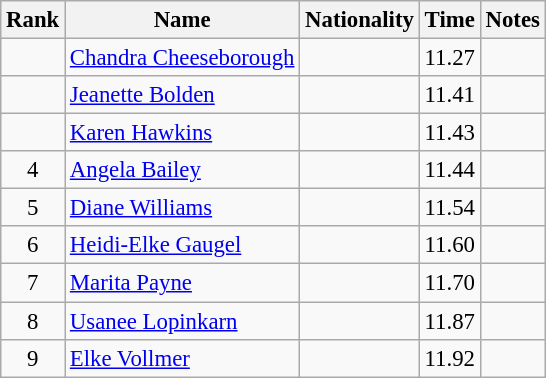<table class="wikitable sortable" style="text-align:center;font-size:95%">
<tr>
<th>Rank</th>
<th>Name</th>
<th>Nationality</th>
<th>Time</th>
<th>Notes</th>
</tr>
<tr>
<td></td>
<td align=left><a href='#'>Chandra Cheeseborough</a></td>
<td align=left></td>
<td>11.27</td>
<td></td>
</tr>
<tr>
<td></td>
<td align=left><a href='#'>Jeanette Bolden</a></td>
<td align=left></td>
<td>11.41</td>
<td></td>
</tr>
<tr>
<td></td>
<td align=left><a href='#'>Karen Hawkins</a></td>
<td align=left></td>
<td>11.43</td>
<td></td>
</tr>
<tr>
<td>4</td>
<td align=left><a href='#'>Angela Bailey</a></td>
<td align=left></td>
<td>11.44</td>
<td></td>
</tr>
<tr>
<td>5</td>
<td align=left><a href='#'>Diane Williams</a></td>
<td align=left></td>
<td>11.54</td>
<td></td>
</tr>
<tr>
<td>6</td>
<td align=left><a href='#'>Heidi-Elke Gaugel</a></td>
<td align=left></td>
<td>11.60</td>
<td></td>
</tr>
<tr>
<td>7</td>
<td align=left><a href='#'>Marita Payne</a></td>
<td align=left></td>
<td>11.70</td>
<td></td>
</tr>
<tr>
<td>8</td>
<td align=left><a href='#'>Usanee Lopinkarn</a></td>
<td align=left></td>
<td>11.87</td>
<td></td>
</tr>
<tr>
<td>9</td>
<td align=left><a href='#'>Elke Vollmer</a></td>
<td align=left></td>
<td>11.92</td>
<td></td>
</tr>
</table>
